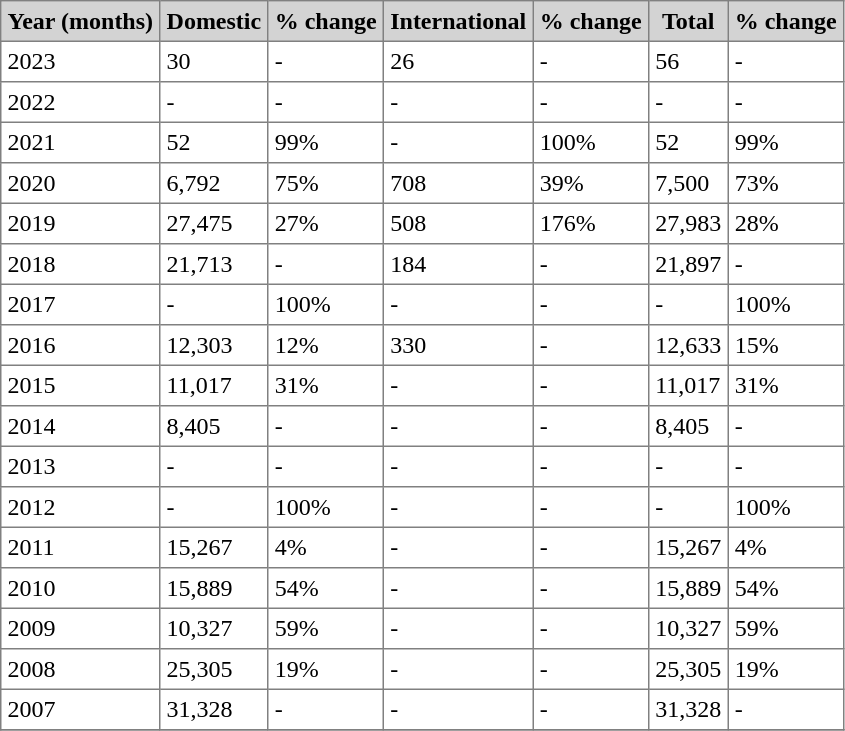<table class="toccolours" border="1" cellpadding="4" style="border-collapse:collapse">
<tr bgcolor=lightgrey>
<th>Year (months)</th>
<th>Domestic</th>
<th>% change</th>
<th>International</th>
<th>% change</th>
<th>Total</th>
<th>% change</th>
</tr>
<tr>
<td>2023</td>
<td>30</td>
<td>-</td>
<td>26</td>
<td>-</td>
<td>56</td>
<td>-</td>
</tr>
<tr>
<td>2022</td>
<td>-</td>
<td>-</td>
<td>-</td>
<td>-</td>
<td>-</td>
<td>-</td>
</tr>
<tr>
<td>2021</td>
<td>52</td>
<td> 99%</td>
<td>-</td>
<td> 100%</td>
<td>52</td>
<td> 99%</td>
</tr>
<tr>
<td>2020</td>
<td>6,792</td>
<td> 75%</td>
<td>708</td>
<td> 39%</td>
<td>7,500</td>
<td> 73%</td>
</tr>
<tr>
<td>2019</td>
<td>27,475</td>
<td> 27%</td>
<td>508</td>
<td> 176%</td>
<td>27,983</td>
<td> 28%</td>
</tr>
<tr>
<td>2018</td>
<td>21,713</td>
<td>-</td>
<td>184</td>
<td>-</td>
<td>21,897</td>
<td>-</td>
</tr>
<tr>
<td>2017</td>
<td>-</td>
<td> 100%</td>
<td>-</td>
<td>-</td>
<td>-</td>
<td> 100%</td>
</tr>
<tr>
<td>2016</td>
<td>12,303</td>
<td> 12%</td>
<td>330</td>
<td>-</td>
<td>12,633</td>
<td> 15%</td>
</tr>
<tr>
<td>2015</td>
<td>11,017</td>
<td> 31%</td>
<td>-</td>
<td>-</td>
<td>11,017</td>
<td> 31%</td>
</tr>
<tr>
<td>2014</td>
<td>8,405</td>
<td>-</td>
<td>-</td>
<td>-</td>
<td>8,405</td>
<td>-</td>
</tr>
<tr>
<td>2013</td>
<td>-</td>
<td>-</td>
<td>-</td>
<td>-</td>
<td>-</td>
<td>-</td>
</tr>
<tr>
<td>2012</td>
<td>-</td>
<td> 100%</td>
<td>-</td>
<td>-</td>
<td>-</td>
<td> 100%</td>
</tr>
<tr>
<td>2011</td>
<td>15,267</td>
<td> 4%</td>
<td>-</td>
<td>-</td>
<td>15,267</td>
<td> 4%</td>
</tr>
<tr>
<td>2010</td>
<td>15,889</td>
<td> 54%</td>
<td>-</td>
<td>-</td>
<td>15,889</td>
<td> 54%</td>
</tr>
<tr>
<td>2009</td>
<td>10,327</td>
<td> 59%</td>
<td>-</td>
<td>-</td>
<td>10,327</td>
<td> 59%</td>
</tr>
<tr>
<td>2008</td>
<td>25,305</td>
<td> 19%</td>
<td>-</td>
<td>-</td>
<td>25,305</td>
<td> 19%</td>
</tr>
<tr>
<td>2007</td>
<td>31,328</td>
<td>-</td>
<td>-</td>
<td>-</td>
<td>31,328</td>
<td>-</td>
</tr>
<tr>
</tr>
</table>
